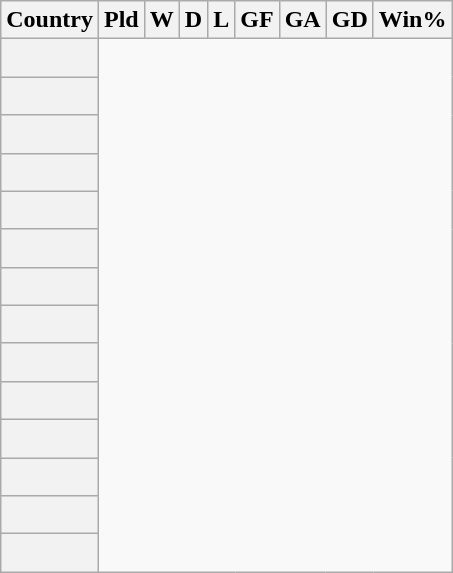<table class="wikitable sortable plainrowheaders" style="text-align:center">
<tr>
<th scope="col">Country</th>
<th scope="col">Pld</th>
<th scope="col">W</th>
<th scope="col">D</th>
<th scope="col">L</th>
<th scope="col">GF</th>
<th scope="col">GA</th>
<th scope="col">GD</th>
<th scope="col">Win%</th>
</tr>
<tr>
<th scope="row" align=left><br></th>
</tr>
<tr>
<th scope="row" align=left><br></th>
</tr>
<tr>
<th scope="row" align=left><br></th>
</tr>
<tr>
<th scope="row" align=left><br></th>
</tr>
<tr>
<th scope="row" align=left><br></th>
</tr>
<tr>
<th scope="row" align=left><br></th>
</tr>
<tr>
<th scope="row" align=left><br></th>
</tr>
<tr>
<th scope="row" align=left><br></th>
</tr>
<tr>
<th scope="row" align=left><br></th>
</tr>
<tr>
<th scope="row" align=left><br></th>
</tr>
<tr>
<th scope="row" align=left><br></th>
</tr>
<tr>
<th scope="row" align=left><br></th>
</tr>
<tr>
<th scope="row" align=left><br></th>
</tr>
<tr>
<th scope="row" align=left><br></th>
</tr>
</table>
